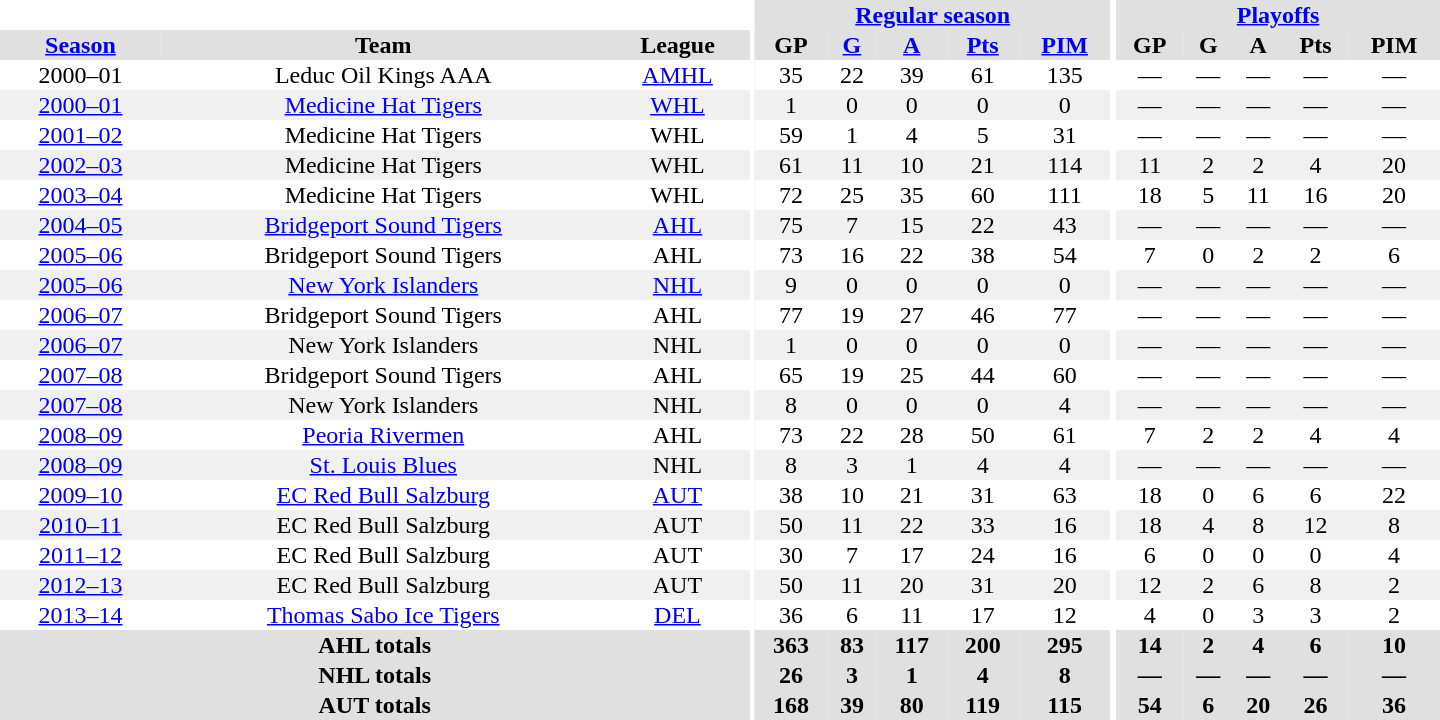<table border="0" cellpadding="1" cellspacing="0" style="text-align:center; width:60em">
<tr bgcolor="#e0e0e0">
<th colspan="3" bgcolor="#ffffff"></th>
<th rowspan="99" bgcolor="#ffffff"></th>
<th colspan="5"><a href='#'>Regular season</a></th>
<th rowspan="99" bgcolor="#ffffff"></th>
<th colspan="5"><a href='#'>Playoffs</a></th>
</tr>
<tr bgcolor="#e0e0e0">
<th><a href='#'>Season</a></th>
<th>Team</th>
<th>League</th>
<th>GP</th>
<th><a href='#'>G</a></th>
<th><a href='#'>A</a></th>
<th><a href='#'>Pts</a></th>
<th><a href='#'>PIM</a></th>
<th>GP</th>
<th>G</th>
<th>A</th>
<th>Pts</th>
<th>PIM</th>
</tr>
<tr>
<td>2000–01</td>
<td>Leduc Oil Kings AAA</td>
<td><a href='#'>AMHL</a></td>
<td>35</td>
<td>22</td>
<td>39</td>
<td>61</td>
<td>135</td>
<td>—</td>
<td>—</td>
<td>—</td>
<td>—</td>
<td>—</td>
</tr>
<tr bgcolor="#f0f0f0">
<td><a href='#'>2000–01</a></td>
<td><a href='#'>Medicine Hat Tigers</a></td>
<td><a href='#'>WHL</a></td>
<td>1</td>
<td>0</td>
<td>0</td>
<td>0</td>
<td>0</td>
<td>—</td>
<td>—</td>
<td>—</td>
<td>—</td>
<td>—</td>
</tr>
<tr>
<td><a href='#'>2001–02</a></td>
<td>Medicine Hat Tigers</td>
<td>WHL</td>
<td>59</td>
<td>1</td>
<td>4</td>
<td>5</td>
<td>31</td>
<td>—</td>
<td>—</td>
<td>—</td>
<td>—</td>
<td>—</td>
</tr>
<tr bgcolor="#f0f0f0">
<td><a href='#'>2002–03</a></td>
<td>Medicine Hat Tigers</td>
<td>WHL</td>
<td>61</td>
<td>11</td>
<td>10</td>
<td>21</td>
<td>114</td>
<td>11</td>
<td>2</td>
<td>2</td>
<td>4</td>
<td>20</td>
</tr>
<tr>
<td><a href='#'>2003–04</a></td>
<td>Medicine Hat Tigers</td>
<td>WHL</td>
<td>72</td>
<td>25</td>
<td>35</td>
<td>60</td>
<td>111</td>
<td>18</td>
<td>5</td>
<td>11</td>
<td>16</td>
<td>20</td>
</tr>
<tr bgcolor="#f0f0f0">
<td><a href='#'>2004–05</a></td>
<td><a href='#'>Bridgeport Sound Tigers</a></td>
<td><a href='#'>AHL</a></td>
<td>75</td>
<td>7</td>
<td>15</td>
<td>22</td>
<td>43</td>
<td>—</td>
<td>—</td>
<td>—</td>
<td>—</td>
<td>—</td>
</tr>
<tr>
<td><a href='#'>2005–06</a></td>
<td>Bridgeport Sound Tigers</td>
<td>AHL</td>
<td>73</td>
<td>16</td>
<td>22</td>
<td>38</td>
<td>54</td>
<td>7</td>
<td>0</td>
<td>2</td>
<td>2</td>
<td>6</td>
</tr>
<tr bgcolor="#f0f0f0">
<td><a href='#'>2005–06</a></td>
<td><a href='#'>New York Islanders</a></td>
<td><a href='#'>NHL</a></td>
<td>9</td>
<td>0</td>
<td>0</td>
<td>0</td>
<td>0</td>
<td>—</td>
<td>—</td>
<td>—</td>
<td>—</td>
<td>—</td>
</tr>
<tr>
<td><a href='#'>2006–07</a></td>
<td>Bridgeport Sound Tigers</td>
<td>AHL</td>
<td>77</td>
<td>19</td>
<td>27</td>
<td>46</td>
<td>77</td>
<td>—</td>
<td>—</td>
<td>—</td>
<td>—</td>
<td>—</td>
</tr>
<tr bgcolor="#f0f0f0">
<td><a href='#'>2006–07</a></td>
<td>New York Islanders</td>
<td>NHL</td>
<td>1</td>
<td>0</td>
<td>0</td>
<td>0</td>
<td>0</td>
<td>—</td>
<td>—</td>
<td>—</td>
<td>—</td>
<td>—</td>
</tr>
<tr>
<td><a href='#'>2007–08</a></td>
<td>Bridgeport Sound Tigers</td>
<td>AHL</td>
<td>65</td>
<td>19</td>
<td>25</td>
<td>44</td>
<td>60</td>
<td>—</td>
<td>—</td>
<td>—</td>
<td>—</td>
<td>—</td>
</tr>
<tr bgcolor="#f0f0f0">
<td><a href='#'>2007–08</a></td>
<td>New York Islanders</td>
<td>NHL</td>
<td>8</td>
<td>0</td>
<td>0</td>
<td>0</td>
<td>4</td>
<td>—</td>
<td>—</td>
<td>—</td>
<td>—</td>
<td>—</td>
</tr>
<tr>
<td><a href='#'>2008–09</a></td>
<td><a href='#'>Peoria Rivermen</a></td>
<td>AHL</td>
<td>73</td>
<td>22</td>
<td>28</td>
<td>50</td>
<td>61</td>
<td>7</td>
<td>2</td>
<td>2</td>
<td>4</td>
<td>4</td>
</tr>
<tr bgcolor="#f0f0f0">
<td><a href='#'>2008–09</a></td>
<td><a href='#'>St. Louis Blues</a></td>
<td>NHL</td>
<td>8</td>
<td>3</td>
<td>1</td>
<td>4</td>
<td>4</td>
<td>—</td>
<td>—</td>
<td>—</td>
<td>—</td>
<td>—</td>
</tr>
<tr>
<td><a href='#'>2009–10</a></td>
<td><a href='#'>EC Red Bull Salzburg</a></td>
<td><a href='#'>AUT</a></td>
<td>38</td>
<td>10</td>
<td>21</td>
<td>31</td>
<td>63</td>
<td>18</td>
<td>0</td>
<td>6</td>
<td>6</td>
<td>22</td>
</tr>
<tr bgcolor="#f0f0f0">
<td><a href='#'>2010–11</a></td>
<td>EC Red Bull Salzburg</td>
<td>AUT</td>
<td>50</td>
<td>11</td>
<td>22</td>
<td>33</td>
<td>16</td>
<td>18</td>
<td>4</td>
<td>8</td>
<td>12</td>
<td>8</td>
</tr>
<tr>
<td><a href='#'>2011–12</a></td>
<td>EC Red Bull Salzburg</td>
<td>AUT</td>
<td>30</td>
<td>7</td>
<td>17</td>
<td>24</td>
<td>16</td>
<td>6</td>
<td>0</td>
<td>0</td>
<td>0</td>
<td>4</td>
</tr>
<tr bgcolor="#f0f0f0">
<td><a href='#'>2012–13</a></td>
<td>EC Red Bull Salzburg</td>
<td>AUT</td>
<td>50</td>
<td>11</td>
<td>20</td>
<td>31</td>
<td>20</td>
<td>12</td>
<td>2</td>
<td>6</td>
<td>8</td>
<td>2</td>
</tr>
<tr>
<td><a href='#'>2013–14</a></td>
<td><a href='#'>Thomas Sabo Ice Tigers</a></td>
<td><a href='#'>DEL</a></td>
<td>36</td>
<td>6</td>
<td>11</td>
<td>17</td>
<td>12</td>
<td>4</td>
<td>0</td>
<td>3</td>
<td>3</td>
<td>2</td>
</tr>
<tr bgcolor="#e0e0e0">
<th colspan="3">AHL totals</th>
<th>363</th>
<th>83</th>
<th>117</th>
<th>200</th>
<th>295</th>
<th>14</th>
<th>2</th>
<th>4</th>
<th>6</th>
<th>10</th>
</tr>
<tr bgcolor="#e0e0e0">
<th colspan="3">NHL totals</th>
<th>26</th>
<th>3</th>
<th>1</th>
<th>4</th>
<th>8</th>
<th>—</th>
<th>—</th>
<th>—</th>
<th>—</th>
<th>—</th>
</tr>
<tr bgcolor="#e0e0e0">
<th colspan="3">AUT totals</th>
<th>168</th>
<th>39</th>
<th>80</th>
<th>119</th>
<th>115</th>
<th>54</th>
<th>6</th>
<th>20</th>
<th>26</th>
<th>36</th>
</tr>
</table>
